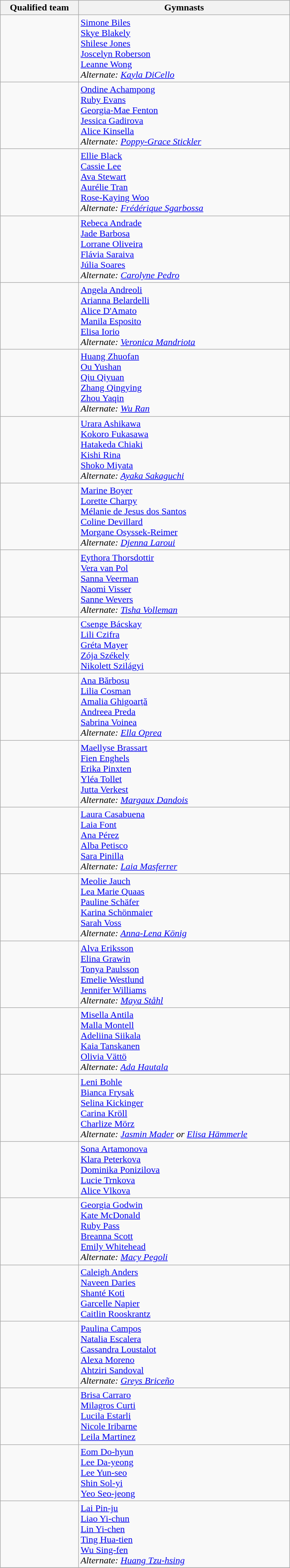<table class="wikitable mw-collapsible mw-collapsed" style="width:500px;">
<tr>
<th>Qualified team</th>
<th>Gymnasts</th>
</tr>
<tr>
<td></td>
<td><a href='#'>Simone Biles</a> <br> <a href='#'>Skye Blakely</a> <br> <a href='#'>Shilese Jones</a> <br> <a href='#'>Joscelyn Roberson</a> <br> <a href='#'>Leanne Wong</a> <br> <em>Alternate: <a href='#'>Kayla DiCello</a></em></td>
</tr>
<tr>
<td></td>
<td><a href='#'>Ondine Achampong</a> <br> <a href='#'>Ruby Evans</a> <br> <a href='#'>Georgia-Mae Fenton</a> <br> <a href='#'>Jessica Gadirova</a> <br> <a href='#'>Alice Kinsella</a> <br> <em>Alternate: <a href='#'>Poppy-Grace Stickler</a></em></td>
</tr>
<tr>
<td></td>
<td><a href='#'>Ellie Black</a> <br> <a href='#'>Cassie Lee</a> <br> <a href='#'>Ava Stewart</a> <br> <a href='#'>Aurélie Tran</a> <br> <a href='#'>Rose-Kaying Woo</a> <br> <em>Alternate: <a href='#'>Frédérique Sgarbossa</a></em></td>
</tr>
<tr>
<td></td>
<td><a href='#'>Rebeca Andrade</a> <br> <a href='#'>Jade Barbosa</a> <br> <a href='#'>Lorrane Oliveira</a> <br> <a href='#'>Flávia Saraiva</a> <br> <a href='#'>Júlia Soares</a> <br>  <em>Alternate: <a href='#'>Carolyne Pedro</a></em></td>
</tr>
<tr>
<td></td>
<td><a href='#'>Angela Andreoli</a> <br> <a href='#'>Arianna Belardelli</a> <br> <a href='#'>Alice D'Amato</a> <br> <a href='#'>Manila Esposito</a> <br> <a href='#'>Elisa Iorio</a> <br> <em>Alternate: <a href='#'>Veronica Mandriota</a></em></td>
</tr>
<tr>
<td></td>
<td><a href='#'>Huang Zhuofan</a> <br> <a href='#'>Ou Yushan</a> <br> <a href='#'>Qiu Qiyuan</a> <br> <a href='#'>Zhang Qingying</a> <br> <a href='#'>Zhou Yaqin</a> <br> <em>Alternate: <a href='#'>Wu Ran</a></em></td>
</tr>
<tr>
<td></td>
<td><a href='#'>Urara Ashikawa</a> <br> <a href='#'>Kokoro Fukasawa</a> <br> <a href='#'>Hatakeda Chiaki</a> <br> <a href='#'>Kishi Rina</a> <br> <a href='#'>Shoko Miyata</a> <br> <em>Alternate: <a href='#'>Ayaka Sakaguchi</a></em></td>
</tr>
<tr>
<td></td>
<td><a href='#'>Marine Boyer</a> <br> <a href='#'>Lorette Charpy</a> <br> <a href='#'>Mélanie de Jesus dos Santos</a> <br> <a href='#'>Coline Devillard</a> <br> <a href='#'>Morgane Osyssek-Reimer</a> <br> <em>Alternate: <a href='#'>Djenna Laroui</a></em></td>
</tr>
<tr>
<td></td>
<td><a href='#'>Eythora Thorsdottir</a> <br> <a href='#'>Vera van Pol</a> <br> <a href='#'>Sanna Veerman</a> <br> <a href='#'>Naomi Visser</a> <br> <a href='#'>Sanne Wevers</a> <br> <em>Alternate: <a href='#'>Tisha Volleman</a></em></td>
</tr>
<tr>
<td></td>
<td><a href='#'>Csenge Bácskay</a> <br> <a href='#'>Lili Czifra</a> <br> <a href='#'>Gréta Mayer</a> <br> <a href='#'>Zója Székely</a> <br> <a href='#'>Nikolett Szilágyi</a></td>
</tr>
<tr>
<td></td>
<td><a href='#'>Ana Bărbosu</a> <br> <a href='#'>Lilia Cosman</a> <br> <a href='#'>Amalia Ghigoarță</a> <br> <a href='#'>Andreea Preda</a> <br> <a href='#'>Sabrina Voinea</a> <br> <em>Alternate: <a href='#'>Ella Oprea</a></em></td>
</tr>
<tr>
<td></td>
<td><a href='#'>Maellyse Brassart</a> <br> <a href='#'>Fien Enghels</a> <br> <a href='#'>Erika Pinxten</a> <br> <a href='#'>Yléa Tollet</a> <br> <a href='#'>Jutta Verkest</a> <br> <em>Alternate: <a href='#'>Margaux Dandois</a></em></td>
</tr>
<tr>
<td></td>
<td><a href='#'>Laura Casabuena</a> <br> <a href='#'>Laia Font</a> <br> <a href='#'>Ana Pérez</a> <br> <a href='#'>Alba Petisco</a> <br> <a href='#'>Sara Pinilla</a> <br> <em>Alternate: <a href='#'>Laia Masferrer</a></em></td>
</tr>
<tr>
<td></td>
<td><a href='#'>Meolie Jauch</a> <br> <a href='#'>Lea Marie Quaas</a> <br> <a href='#'>Pauline Schäfer</a> <br> <a href='#'>Karina Schönmaier</a> <br> <a href='#'>Sarah Voss</a> <br> <em>Alternate: <a href='#'>Anna-Lena König</a></em></td>
</tr>
<tr>
<td></td>
<td><a href='#'>Alva Eriksson</a> <br> <a href='#'>Elina Grawin</a> <br> <a href='#'>Tonya Paulsson</a> <br> <a href='#'>Emelie Westlund</a> <br> <a href='#'>Jennifer Williams</a> <br> <em>Alternate: <a href='#'>Maya Ståhl</a></em></td>
</tr>
<tr>
<td></td>
<td><a href='#'>Misella Antila</a> <br> <a href='#'>Malla Montell</a> <br> <a href='#'>Adeliina Siikala</a> <br> <a href='#'>Kaia Tanskanen</a> <br> <a href='#'>Olivia Vättö</a> <br> <em>Alternate: <a href='#'>Ada Hautala</a></em></td>
</tr>
<tr>
<td></td>
<td><a href='#'>Leni Bohle</a> <br> <a href='#'>Bianca Frysak</a> <br> <a href='#'>Selina Kickinger</a> <br> <a href='#'>Carina Kröll</a> <br> <a href='#'>Charlize Mörz</a> <br> <em>Alternate: <a href='#'>Jasmin Mader</a> or <a href='#'>Elisa Hämmerle</a></em></td>
</tr>
<tr>
<td></td>
<td><a href='#'>Sona Artamonova</a> <br> <a href='#'>Klara Peterkova</a> <br> <a href='#'>Dominika Ponizilova</a> <br> <a href='#'>Lucie Trnkova</a> <br> <a href='#'>Alice Vlkova</a></td>
</tr>
<tr>
<td></td>
<td><a href='#'>Georgia Godwin</a> <br> <a href='#'>Kate McDonald</a> <br> <a href='#'>Ruby Pass</a> <br> <a href='#'>Breanna Scott</a> <br> <a href='#'>Emily Whitehead</a> <br> <em>Alternate: <a href='#'>Macy Pegoli</a></em></td>
</tr>
<tr>
<td></td>
<td><a href='#'>Caleigh Anders</a> <br> <a href='#'>Naveen Daries</a> <br> <a href='#'>Shanté Koti</a> <br> <a href='#'>Garcelle Napier</a> <br> <a href='#'>Caitlin Rooskrantz</a></td>
</tr>
<tr>
<td></td>
<td><a href='#'>Paulina Campos</a> <br> <a href='#'>Natalia Escalera</a> <br> <a href='#'>Cassandra Loustalot</a> <br> <a href='#'>Alexa Moreno</a> <br> <a href='#'>Ahtziri Sandoval</a> <br> <em>Alternate: <a href='#'>Greys Briceño</a></em></td>
</tr>
<tr>
<td></td>
<td><a href='#'>Brisa Carraro</a> <br> <a href='#'>Milagros Curti</a> <br> <a href='#'>Lucila Estarli</a> <br> <a href='#'>Nicole Iribarne</a> <br> <a href='#'>Leila Martinez</a></td>
</tr>
<tr>
<td></td>
<td><a href='#'>Eom Do-hyun</a> <br> <a href='#'>Lee Da-yeong</a> <br> <a href='#'>Lee Yun-seo</a> <br> <a href='#'>Shin Sol-yi</a> <br> <a href='#'>Yeo Seo-jeong</a></td>
</tr>
<tr>
<td></td>
<td><a href='#'>Lai Pin-ju</a> <br> <a href='#'>Liao Yi-chun</a> <br> <a href='#'>Lin Yi-chen</a> <br> <a href='#'>Ting Hua-tien</a> <br> <a href='#'>Wu Sing-fen</a> <br> <em>Alternate: <a href='#'>Huang Tzu-hsing</a></em></td>
</tr>
<tr>
</tr>
</table>
